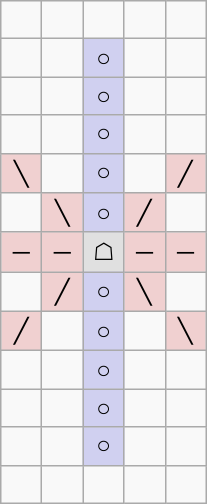<table border="1" class="wikitable">
<tr align=center>
<td width="20"> </td>
<td width="20"> </td>
<td width="20"> </td>
<td width="20"> </td>
<td width="20"> </td>
</tr>
<tr align=center>
<td> </td>
<td> </td>
<td style="background:#d0d0f0;">○</td>
<td> </td>
<td> </td>
</tr>
<tr align=center>
<td> </td>
<td> </td>
<td style="background:#d0d0f0;">○</td>
<td> </td>
<td> </td>
</tr>
<tr align=center>
<td> </td>
<td> </td>
<td style="background:#d0d0f0;">○</td>
<td> </td>
<td> </td>
</tr>
<tr align=center>
<td style="background:#f0d0d0;">╲</td>
<td> </td>
<td style="background:#d0d0f0;">○</td>
<td> </td>
<td style="background:#f0d0d0;">╱</td>
</tr>
<tr align=center>
<td> </td>
<td style="background:#f0d0d0;">╲</td>
<td style="background:#d0d0f0;">○</td>
<td style="background:#f0d0d0;">╱</td>
<td> </td>
</tr>
<tr align=center>
<td style="background:#f0d0d0;">─</td>
<td style="background:#f0d0d0;">─</td>
<td style="background:#e0e0e0;">☖</td>
<td style="background:#f0d0d0;">─</td>
<td style="background:#f0d0d0;">─</td>
</tr>
<tr align=center>
<td> </td>
<td style="background:#f0d0d0;">╱</td>
<td style="background:#d0d0f0;">○</td>
<td style="background:#f0d0d0;">╲</td>
<td> </td>
</tr>
<tr align=center>
<td style="background:#f0d0d0;">╱</td>
<td> </td>
<td style="background:#d0d0f0;">○</td>
<td> </td>
<td style="background:#f0d0d0;">╲</td>
</tr>
<tr align=center>
<td> </td>
<td> </td>
<td style="background:#d0d0f0;">○</td>
<td> </td>
<td> </td>
</tr>
<tr align=center>
<td> </td>
<td> </td>
<td style="background:#d0d0f0;">○</td>
<td> </td>
<td> </td>
</tr>
<tr align=center>
<td> </td>
<td> </td>
<td style="background:#d0d0f0;">○</td>
<td> </td>
<td> </td>
</tr>
<tr align=center>
<td> </td>
<td> </td>
<td> </td>
<td> </td>
<td> </td>
</tr>
</table>
